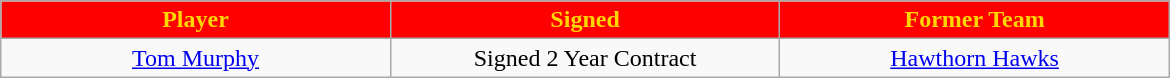<table class="wikitable sortable sortable">
<tr>
<th style="background:red; color:gold; width:20%;">Player</th>
<th style="background:red; color:gold; width:20%;">Signed</th>
<th style="background:red; color:gold; width:20%;">Former Team</th>
</tr>
<tr style="text-align: center">
<td><a href='#'>Tom Murphy</a></td>
<td>Signed 2 Year Contract</td>
<td><a href='#'>Hawthorn Hawks</a></td>
</tr>
</table>
